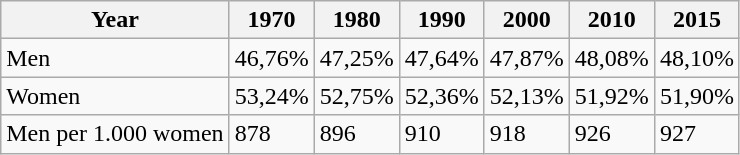<table class="wikitable">
<tr>
<th>Year</th>
<th>1970</th>
<th>1980</th>
<th>1990</th>
<th>2000</th>
<th>2010</th>
<th>2015</th>
</tr>
<tr>
<td>Men</td>
<td>46,76%</td>
<td>47,25%</td>
<td>47,64%</td>
<td>47,87%</td>
<td>48,08%</td>
<td>48,10%</td>
</tr>
<tr>
<td>Women</td>
<td>53,24%</td>
<td>52,75%</td>
<td>52,36%</td>
<td>52,13%</td>
<td>51,92%</td>
<td>51,90%</td>
</tr>
<tr>
<td>Men per 1.000 women</td>
<td>878</td>
<td>896</td>
<td>910</td>
<td>918</td>
<td>926</td>
<td>927</td>
</tr>
</table>
